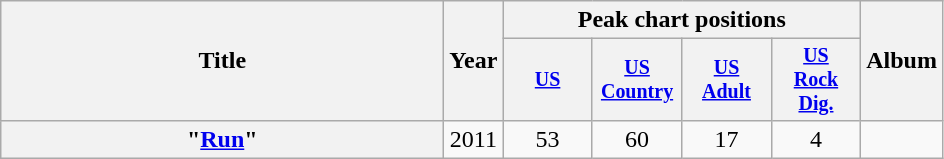<table class="wikitable plainrowheaders" style="text-align:center;">
<tr>
<th rowspan="2" style="width:18em;">Title</th>
<th rowspan="2">Year</th>
<th colspan="4">Peak chart positions</th>
<th rowspan="2">Album</th>
</tr>
<tr style="font-size:smaller;">
<th style="width:4em;"><a href='#'>US</a><br></th>
<th style="width:4em;"><a href='#'>US Country</a><br></th>
<th style="width:4em;"><a href='#'>US<br>Adult</a><br></th>
<th style="width:4em;"><a href='#'>US<br>Rock<br>Dig.</a><br></th>
</tr>
<tr>
<th scope="row">"<a href='#'>Run</a>" <br></th>
<td>2011</td>
<td>53</td>
<td>60</td>
<td>17</td>
<td>4</td>
<td style="text-align:left;"></td>
</tr>
</table>
